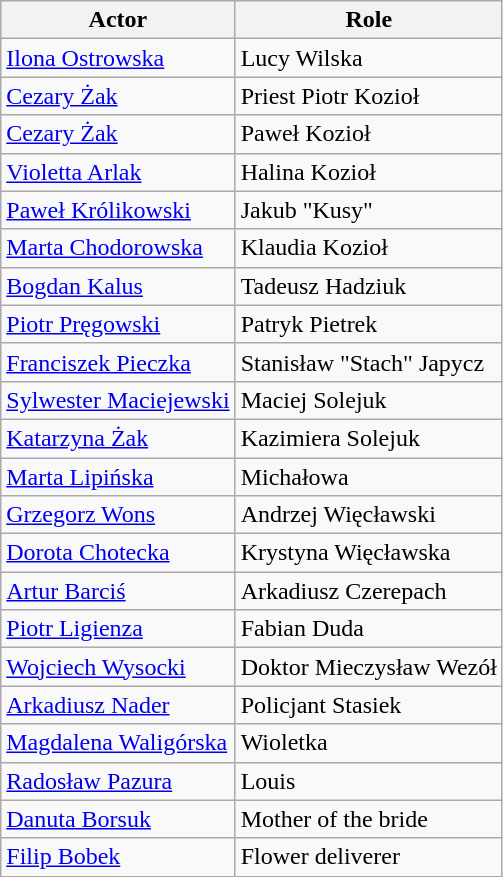<table class="wikitable">
<tr>
<th>Actor</th>
<th>Role</th>
</tr>
<tr>
<td><a href='#'>Ilona Ostrowska</a></td>
<td>Lucy Wilska</td>
</tr>
<tr>
<td><a href='#'>Cezary Żak</a></td>
<td>Priest Piotr Kozioł</td>
</tr>
<tr>
<td><a href='#'>Cezary Żak</a></td>
<td>Paweł Kozioł</td>
</tr>
<tr>
<td><a href='#'>Violetta Arlak</a></td>
<td>Halina Kozioł</td>
</tr>
<tr>
<td><a href='#'>Paweł Królikowski</a></td>
<td>Jakub "Kusy"</td>
</tr>
<tr>
<td><a href='#'>Marta Chodorowska</a></td>
<td>Klaudia Kozioł</td>
</tr>
<tr>
<td><a href='#'>Bogdan Kalus</a></td>
<td>Tadeusz Hadziuk</td>
</tr>
<tr>
<td><a href='#'>Piotr Pręgowski</a></td>
<td>Patryk Pietrek</td>
</tr>
<tr>
<td><a href='#'>Franciszek Pieczka</a></td>
<td>Stanisław "Stach" Japycz</td>
</tr>
<tr>
<td><a href='#'>Sylwester Maciejewski</a></td>
<td>Maciej Solejuk</td>
</tr>
<tr>
<td><a href='#'>Katarzyna Żak</a></td>
<td>Kazimiera Solejuk</td>
</tr>
<tr>
<td><a href='#'>Marta Lipińska</a></td>
<td>Michałowa</td>
</tr>
<tr>
<td><a href='#'>Grzegorz Wons</a></td>
<td>Andrzej Więcławski</td>
</tr>
<tr>
<td><a href='#'>Dorota Chotecka</a></td>
<td>Krystyna Więcławska</td>
</tr>
<tr>
<td><a href='#'>Artur Barciś</a></td>
<td>Arkadiusz Czerepach</td>
</tr>
<tr>
<td><a href='#'>Piotr Ligienza</a></td>
<td>Fabian Duda</td>
</tr>
<tr>
<td><a href='#'>Wojciech Wysocki</a></td>
<td>Doktor Mieczysław Wezół</td>
</tr>
<tr>
<td><a href='#'>Arkadiusz Nader</a></td>
<td>Policjant Stasiek</td>
</tr>
<tr>
<td><a href='#'>Magdalena Waligórska</a></td>
<td>Wioletka</td>
</tr>
<tr>
<td><a href='#'>Radosław Pazura</a></td>
<td>Louis</td>
</tr>
<tr>
<td><a href='#'>Danuta Borsuk</a></td>
<td>Mother of the bride</td>
</tr>
<tr>
<td><a href='#'>Filip Bobek</a></td>
<td>Flower deliverer</td>
</tr>
</table>
